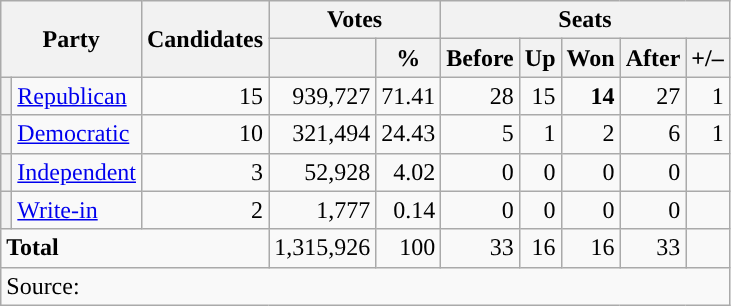<table class="wikitable">
<tr>
<th rowspan="2" colspan="2">Party</th>
<th rowspan="2">Candidates</th>
<th colspan="2">Votes</th>
<th colspan="5">Seats</th>
</tr>
<tr>
<th></th>
<th>%</th>
<th>Before</th>
<th>Up</th>
<th>Won</th>
<th>After</th>
<th>+/–</th>
</tr>
<tr>
<th style="background-color:"></th>
<td><a href='#'>Republican</a></td>
<td align="right">15</td>
<td align="right">939,727</td>
<td align="right">71.41</td>
<td align="right">28</td>
<td align="right">15</td>
<td align="right"><strong>14</strong></td>
<td align="right">27</td>
<td align="right"> 1</td>
</tr>
<tr>
<th style="background-color:"></th>
<td><a href='#'>Democratic</a></td>
<td align="right">10</td>
<td align="right">321,494</td>
<td align="right">24.43</td>
<td align="right">5</td>
<td align="right">1</td>
<td align="right">2</td>
<td align="right">6</td>
<td align="right"> 1</td>
</tr>
<tr>
<th style="background-color:"></th>
<td><a href='#'>Independent</a></td>
<td align="right">3</td>
<td align="right">52,928</td>
<td align="right">4.02</td>
<td align="right">0</td>
<td align="right">0</td>
<td align="right">0</td>
<td align="right">0</td>
<td align="right"></td>
</tr>
<tr>
<th style="background-color:"></th>
<td><a href='#'>Write-in</a></td>
<td align="right">2</td>
<td align="right">1,777</td>
<td align="right">0.14</td>
<td align="right">0</td>
<td align="right">0</td>
<td align="right">0</td>
<td align="right">0</td>
<td align="right"></td>
</tr>
<tr>
<td colspan="3" align="left"><strong>Total</strong></td>
<td align="right">1,315,926</td>
<td align="right">100</td>
<td align="right">33</td>
<td align="right">16</td>
<td align="right">16</td>
<td align="right">33</td>
<td align="right"></td>
</tr>
<tr>
<td colspan="10">Source: </td>
</tr>
</table>
